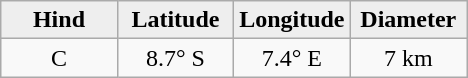<table class="wikitable">
<tr>
<th width="25%" style="background:#eeeeee;">Hind</th>
<th width="25%" style="background:#eeeeee;">Latitude</th>
<th width="25%" style="background:#eeeeee;">Longitude</th>
<th width="25%" style="background:#eeeeee;">Diameter</th>
</tr>
<tr>
<td align="center">C</td>
<td align="center">8.7° S</td>
<td align="center">7.4° E</td>
<td align="center">7 km</td>
</tr>
</table>
